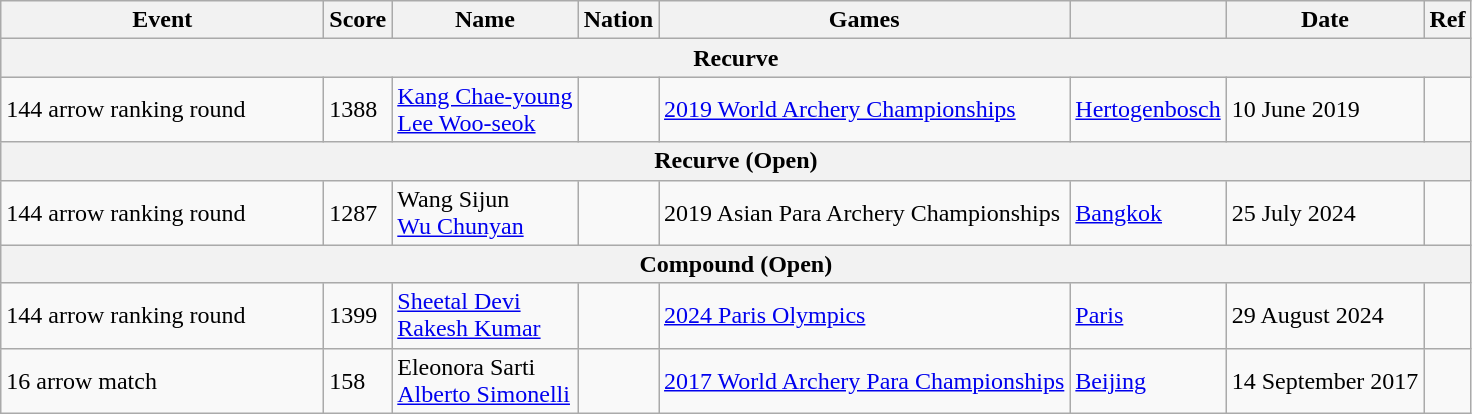<table class="wikitable">
<tr>
<th style="width:13em">Event</th>
<th>Score</th>
<th>Name</th>
<th>Nation</th>
<th>Games</th>
<th></th>
<th>Date</th>
<th>Ref</th>
</tr>
<tr bgcolor="#DDDDDD">
<th colspan="8">Recurve</th>
</tr>
<tr>
<td>144 arrow ranking round</td>
<td>1388</td>
<td><a href='#'>Kang Chae-young</a><br><a href='#'>Lee Woo-seok</a></td>
<td></td>
<td><a href='#'>2019 World Archery Championships</a></td>
<td><a href='#'>Hertogenbosch</a></td>
<td>10 June 2019</td>
<td></td>
</tr>
<tr>
<th colspan="8">Recurve (Open)</th>
</tr>
<tr>
<td>144 arrow ranking round</td>
<td>1287</td>
<td>Wang Sijun<br><a href='#'>Wu Chunyan</a></td>
<td></td>
<td>2019 Asian Para Archery Championships</td>
<td><a href='#'>Bangkok</a></td>
<td>25 July 2024</td>
<td></td>
</tr>
<tr>
<th colspan="8">Compound (Open)</th>
</tr>
<tr>
<td>144 arrow ranking round</td>
<td>1399</td>
<td><a href='#'>Sheetal Devi</a><br><a href='#'>Rakesh Kumar</a></td>
<td></td>
<td><a href='#'>2024 Paris Olympics</a></td>
<td><a href='#'>Paris</a></td>
<td>29 August 2024</td>
<td></td>
</tr>
<tr>
<td>16 arrow match</td>
<td>158</td>
<td>Eleonora Sarti<br><a href='#'>Alberto Simonelli</a></td>
<td></td>
<td><a href='#'>2017 World Archery Para Championships</a></td>
<td><a href='#'>Beijing</a></td>
<td>14 September 2017</td>
<td></td>
</tr>
</table>
